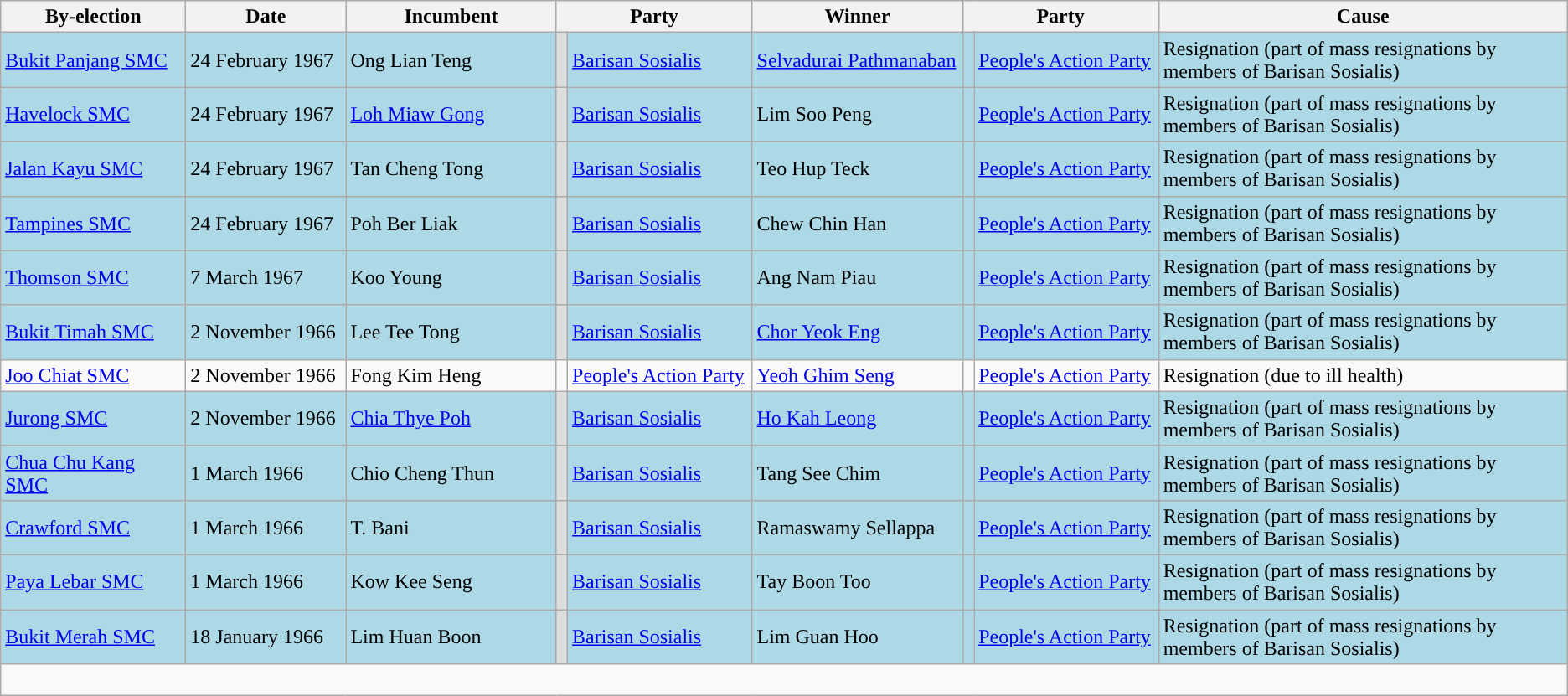<table class="wikitable">
<tr>
<th ! scope="col" width="140px">By-election</th>
<th ! scope="col" width="120px">Date</th>
<th ! scope="col" width="160px">Incumbent</th>
<th ! scope="col" width="200px" colspan=2>Party</th>
<th ! scope="col" width="160px">Winner</th>
<th ! scope="col" width="200px" colspan=2>Party</th>
<th ! scope="col">Cause</th>
</tr>
<tr bgcolor=lightblue>
<td><a href='#'>Bukit Panjang SMC</a></td>
<td>24 February 1967</td>
<td>Ong Lian Teng</td>
<td bgcolor=DDDDDD></td>
<td><a href='#'>Barisan Sosialis</a></td>
<td><a href='#'>Selvadurai Pathmanaban</a></td>
<td></td>
<td><a href='#'>People's Action Party</a></td>
<td>Resignation (part of mass resignations by members of Barisan Sosialis)</td>
</tr>
<tr bgcolor=lightblue>
<td><a href='#'>Havelock SMC</a></td>
<td>24 February 1967</td>
<td><a href='#'>Loh Miaw Gong</a></td>
<td bgcolor=DDDDDD></td>
<td><a href='#'>Barisan Sosialis</a></td>
<td>Lim Soo Peng</td>
<td></td>
<td><a href='#'>People's Action Party</a></td>
<td>Resignation (part of mass resignations by members of Barisan Sosialis)</td>
</tr>
<tr bgcolor=lightblue>
<td><a href='#'>Jalan Kayu SMC</a></td>
<td>24 February 1967</td>
<td>Tan Cheng Tong</td>
<td bgcolor=DDDDDD></td>
<td><a href='#'>Barisan Sosialis</a></td>
<td>Teo Hup Teck</td>
<td></td>
<td><a href='#'>People's Action Party</a></td>
<td>Resignation (part of mass resignations by members of Barisan Sosialis)</td>
</tr>
<tr bgcolor=lightblue>
<td><a href='#'>Tampines SMC</a></td>
<td>24 February 1967</td>
<td>Poh Ber Liak</td>
<td bgcolor=DDDDDD></td>
<td><a href='#'>Barisan Sosialis</a></td>
<td>Chew Chin Han</td>
<td></td>
<td><a href='#'>People's Action Party</a></td>
<td>Resignation (part of mass resignations by members of Barisan Sosialis)</td>
</tr>
<tr bgcolor=lightblue>
<td><a href='#'>Thomson SMC</a></td>
<td>7 March 1967</td>
<td>Koo Young</td>
<td bgcolor=DDDDDD></td>
<td><a href='#'>Barisan Sosialis</a></td>
<td>Ang Nam Piau</td>
<td></td>
<td><a href='#'>People's Action Party</a></td>
<td>Resignation (part of mass resignations by members of Barisan Sosialis)</td>
</tr>
<tr bgcolor=lightblue>
<td><a href='#'>Bukit Timah SMC</a></td>
<td>2 November 1966</td>
<td>Lee Tee Tong</td>
<td bgcolor=DDDDDD></td>
<td><a href='#'>Barisan Sosialis</a></td>
<td><a href='#'>Chor Yeok Eng</a></td>
<td></td>
<td><a href='#'>People's Action Party</a></td>
<td>Resignation (part of mass resignations by members of Barisan Sosialis)</td>
</tr>
<tr>
<td><a href='#'>Joo Chiat SMC</a></td>
<td>2 November 1966</td>
<td>Fong Kim Heng</td>
<td></td>
<td><a href='#'>People's Action Party</a></td>
<td><a href='#'>Yeoh Ghim Seng</a></td>
<td></td>
<td><a href='#'>People's Action Party</a></td>
<td>Resignation (due to ill health)</td>
</tr>
<tr bgcolor=lightblue>
<td><a href='#'>Jurong SMC</a></td>
<td>2 November 1966</td>
<td><a href='#'>Chia Thye Poh</a></td>
<td bgcolor=DDDDDD></td>
<td><a href='#'>Barisan Sosialis</a></td>
<td><a href='#'>Ho Kah Leong</a></td>
<td></td>
<td><a href='#'>People's Action Party</a></td>
<td>Resignation (part of mass resignations by members of Barisan Sosialis)</td>
</tr>
<tr bgcolor=lightblue>
<td><a href='#'>Chua Chu Kang SMC</a></td>
<td>1 March 1966</td>
<td>Chio Cheng Thun</td>
<td bgcolor=DDDDDD></td>
<td><a href='#'>Barisan Sosialis</a></td>
<td>Tang See Chim</td>
<td></td>
<td><a href='#'>People's Action Party</a></td>
<td>Resignation (part of mass resignations by members of Barisan Sosialis)</td>
</tr>
<tr bgcolor=lightblue>
<td><a href='#'>Crawford SMC</a></td>
<td>1 March 1966</td>
<td>T. Bani</td>
<td bgcolor=DDDDDD></td>
<td><a href='#'>Barisan Sosialis</a></td>
<td>Ramaswamy Sellappa</td>
<td></td>
<td><a href='#'>People's Action Party</a></td>
<td>Resignation (part of mass resignations by members of Barisan Sosialis)</td>
</tr>
<tr bgcolor=lightblue>
<td><a href='#'>Paya Lebar SMC</a></td>
<td>1 March 1966</td>
<td>Kow Kee Seng</td>
<td bgcolor=DDDDDD></td>
<td><a href='#'>Barisan Sosialis</a></td>
<td>Tay Boon Too</td>
<td></td>
<td><a href='#'>People's Action Party</a></td>
<td>Resignation (part of mass resignations by members of Barisan Sosialis)</td>
</tr>
<tr bgcolor=lightblue>
<td><a href='#'>Bukit Merah SMC</a></td>
<td>18 January 1966</td>
<td>Lim Huan Boon</td>
<td bgcolor=DDDDDD></td>
<td><a href='#'>Barisan Sosialis</a></td>
<td>Lim Guan Hoo</td>
<td></td>
<td><a href='#'>People's Action Party</a></td>
<td>Resignation (part of mass resignations by members of Barisan Sosialis)</td>
</tr>
<tr>
<td colspan=9><br></td>
</tr>
</table>
